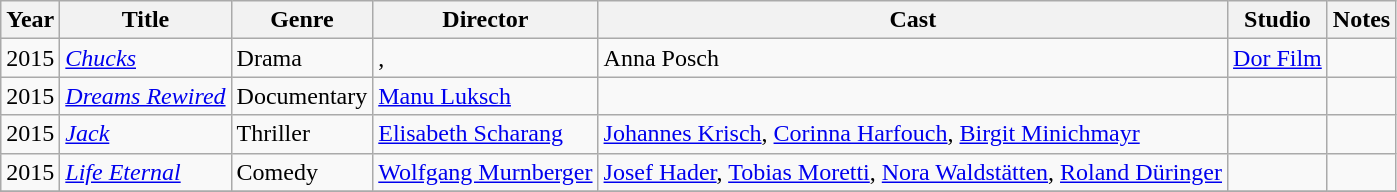<table class="wikitable">
<tr>
<th>Year</th>
<th>Title</th>
<th>Genre</th>
<th>Director</th>
<th>Cast</th>
<th>Studio</th>
<th>Notes</th>
</tr>
<tr>
<td>2015</td>
<td><em><a href='#'>Chucks</a></em></td>
<td>Drama</td>
<td>, </td>
<td>Anna Posch</td>
<td><a href='#'>Dor Film</a></td>
<td></td>
</tr>
<tr>
<td>2015</td>
<td><em><a href='#'>Dreams Rewired</a></em></td>
<td>Documentary</td>
<td><a href='#'>Manu Luksch</a></td>
<td></td>
<td></td>
<td></td>
</tr>
<tr>
<td>2015</td>
<td><em><a href='#'>Jack</a></em></td>
<td>Thriller</td>
<td><a href='#'>Elisabeth Scharang</a></td>
<td><a href='#'>Johannes Krisch</a>, <a href='#'>Corinna Harfouch</a>, <a href='#'>Birgit Minichmayr</a></td>
<td></td>
<td></td>
</tr>
<tr>
<td>2015</td>
<td><em><a href='#'>Life Eternal</a></em></td>
<td>Comedy</td>
<td><a href='#'>Wolfgang Murnberger</a></td>
<td><a href='#'>Josef Hader</a>, <a href='#'>Tobias Moretti</a>, <a href='#'>Nora Waldstätten</a>, <a href='#'>Roland Düringer</a></td>
<td></td>
<td></td>
</tr>
<tr>
</tr>
</table>
